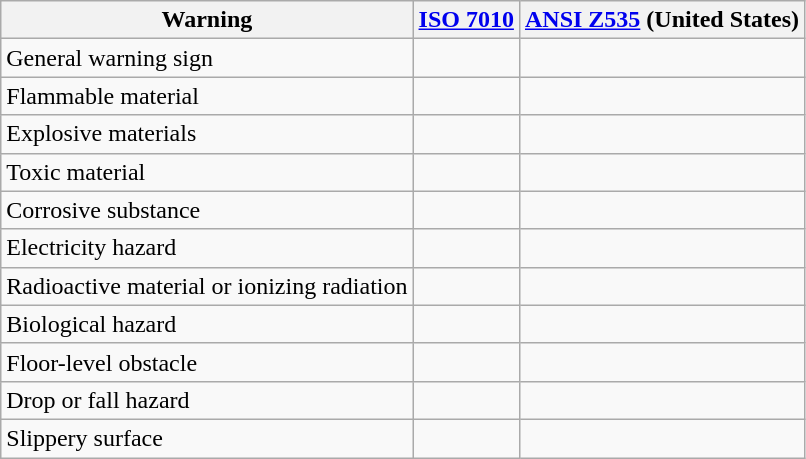<table class="wikitable">
<tr>
<th>Warning</th>
<th><a href='#'>ISO 7010</a></th>
<th><strong><a href='#'>ANSI Z535</a> (</strong>United States)</th>
</tr>
<tr>
<td>General warning sign</td>
<td></td>
<td></td>
</tr>
<tr>
<td>Flammable material</td>
<td></td>
<td></td>
</tr>
<tr>
<td>Explosive materials</td>
<td></td>
<td></td>
</tr>
<tr>
<td>Toxic material</td>
<td></td>
<td></td>
</tr>
<tr>
<td>Corrosive substance</td>
<td></td>
<td></td>
</tr>
<tr>
<td>Electricity hazard</td>
<td></td>
<td></td>
</tr>
<tr>
<td>Radioactive material or ionizing radiation</td>
<td></td>
<td></td>
</tr>
<tr>
<td>Biological hazard</td>
<td></td>
<td></td>
</tr>
<tr>
<td>Floor-level obstacle</td>
<td></td>
<td></td>
</tr>
<tr>
<td>Drop or fall hazard</td>
<td></td>
<td></td>
</tr>
<tr>
<td>Slippery surface</td>
<td></td>
<td></td>
</tr>
</table>
